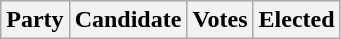<table class="wikitable">
<tr>
<th colspan="2">Party</th>
<th>Candidate</th>
<th>Votes</th>
<th>Elected<br>




















</th>
</tr>
</table>
